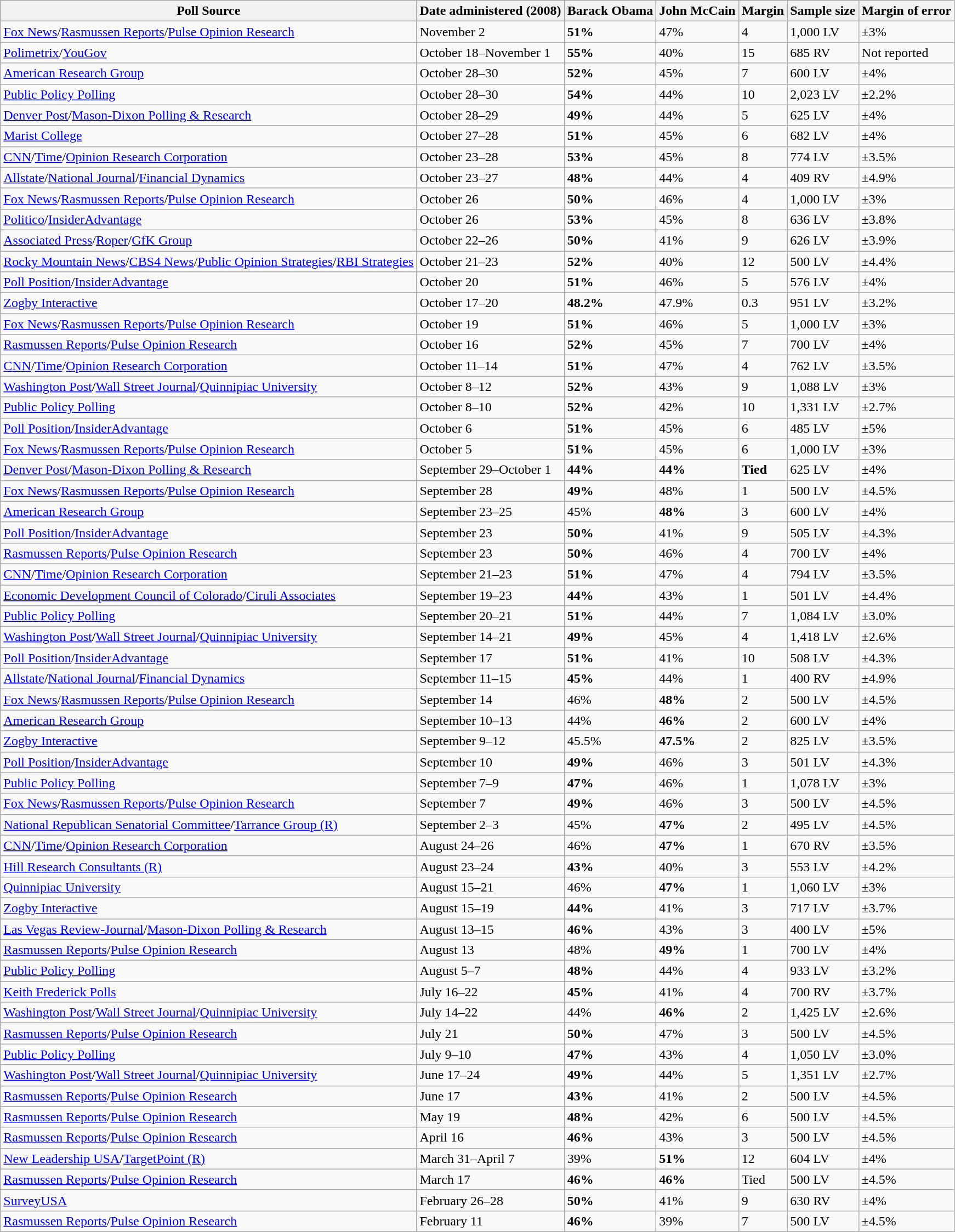<table class="wikitable collapsible">
<tr>
<th>Poll Source</th>
<th>Date administered (2008)</th>
<th>Barack Obama</th>
<th>John McCain</th>
<th>Margin</th>
<th>Sample size</th>
<th>Margin of error</th>
</tr>
<tr>
<td><a href='#'>Fox News</a>/<a href='#'>Rasmussen Reports</a>/<a href='#'>Pulse Opinion Research</a></td>
<td>November 2</td>
<td><strong>51%</strong></td>
<td>47%</td>
<td>4</td>
<td>1,000 LV</td>
<td>±3%</td>
</tr>
<tr>
<td><a href='#'>Polimetrix</a>/<a href='#'>YouGov</a></td>
<td>October 18–November 1</td>
<td><strong>55%</strong></td>
<td>40%</td>
<td>15</td>
<td>685 RV</td>
<td>Not reported</td>
</tr>
<tr>
<td><a href='#'>American Research Group</a></td>
<td>October 28–30</td>
<td><strong>52%</strong></td>
<td>45%</td>
<td>7</td>
<td>600 LV</td>
<td>±4%</td>
</tr>
<tr>
<td><a href='#'>Public Policy Polling</a></td>
<td>October 28–30</td>
<td><strong>54%</strong></td>
<td>44%</td>
<td>10</td>
<td>2,023 LV</td>
<td>±2.2%</td>
</tr>
<tr>
<td><a href='#'>Denver Post</a>/<a href='#'>Mason-Dixon Polling & Research</a></td>
<td>October 28–29</td>
<td><strong>49%</strong></td>
<td>44%</td>
<td>5</td>
<td>625 LV</td>
<td>±4%</td>
</tr>
<tr>
<td><a href='#'>Marist College</a></td>
<td>October 27–28</td>
<td><strong>51%</strong></td>
<td>45%</td>
<td>6</td>
<td>682 LV</td>
<td>±4%</td>
</tr>
<tr>
<td><a href='#'>CNN</a>/<a href='#'>Time</a>/<a href='#'>Opinion Research Corporation</a></td>
<td>October 23–28</td>
<td><strong>53%</strong></td>
<td>45%</td>
<td>8</td>
<td>774 LV</td>
<td>±3.5%</td>
</tr>
<tr>
<td><a href='#'>Allstate</a>/<a href='#'>National Journal</a>/<a href='#'>Financial Dynamics</a></td>
<td>October 23–27</td>
<td><strong>48%</strong></td>
<td>44%</td>
<td>4</td>
<td>409 RV</td>
<td>±4.9%</td>
</tr>
<tr>
<td><a href='#'>Fox News</a>/<a href='#'>Rasmussen Reports</a>/<a href='#'>Pulse Opinion Research</a></td>
<td>October 26</td>
<td><strong>50%</strong></td>
<td>46%</td>
<td>4</td>
<td>1,000 LV</td>
<td>±3%</td>
</tr>
<tr>
<td><a href='#'>Politico</a>/<a href='#'>InsiderAdvantage</a></td>
<td>October 26</td>
<td><strong>53%</strong></td>
<td>45%</td>
<td>8</td>
<td>636 LV</td>
<td>±3.8%</td>
</tr>
<tr>
<td><a href='#'>Associated Press</a>/<a href='#'>Roper</a>/<a href='#'>GfK Group</a></td>
<td>October 22–26</td>
<td><strong>50%</strong></td>
<td>41%</td>
<td>9</td>
<td>626 LV</td>
<td>±3.9%</td>
</tr>
<tr>
<td><a href='#'>Rocky Mountain News</a>/<a href='#'>CBS4 News</a>/<a href='#'>Public Opinion Strategies</a>/<a href='#'>RBI Strategies</a></td>
<td>October 21–23</td>
<td><strong>52%</strong></td>
<td>40%</td>
<td>12</td>
<td>500 LV</td>
<td>±4.4%</td>
</tr>
<tr>
<td><a href='#'>Poll Position</a>/<a href='#'>InsiderAdvantage</a></td>
<td>October 20</td>
<td><strong>51%</strong></td>
<td>46%</td>
<td>5</td>
<td>576 LV</td>
<td>±4%</td>
</tr>
<tr>
<td><a href='#'>Zogby Interactive</a></td>
<td>October 17–20</td>
<td><strong>48.2%</strong></td>
<td>47.9%</td>
<td>0.3</td>
<td>951 LV</td>
<td>±3.2%</td>
</tr>
<tr>
<td><a href='#'>Fox News</a>/<a href='#'>Rasmussen Reports</a>/<a href='#'>Pulse Opinion Research</a></td>
<td>October 19</td>
<td><strong>51%</strong></td>
<td>46%</td>
<td>5</td>
<td>1,000 LV</td>
<td>±3%</td>
</tr>
<tr>
<td><a href='#'>Rasmussen Reports</a>/<a href='#'>Pulse Opinion Research</a></td>
<td>October 16</td>
<td><strong>52%</strong></td>
<td>45%</td>
<td>7</td>
<td>700 LV</td>
<td>±4%</td>
</tr>
<tr>
<td><a href='#'>CNN</a>/<a href='#'>Time</a>/<a href='#'>Opinion Research Corporation</a></td>
<td>October 11–14</td>
<td><strong>51%</strong></td>
<td>47%</td>
<td>4</td>
<td>762 LV</td>
<td>±3.5%</td>
</tr>
<tr>
<td><a href='#'>Washington Post</a>/<a href='#'>Wall Street Journal</a>/<a href='#'>Quinnipiac University</a></td>
<td>October 8–12</td>
<td><strong>52%</strong></td>
<td>43%</td>
<td>9</td>
<td>1,088 LV</td>
<td>±3%</td>
</tr>
<tr>
<td><a href='#'>Public Policy Polling</a></td>
<td>October 8–10</td>
<td><strong>52%</strong></td>
<td>42%</td>
<td>10</td>
<td>1,331 LV</td>
<td>±2.7%</td>
</tr>
<tr>
<td><a href='#'>Poll Position</a>/<a href='#'>InsiderAdvantage</a></td>
<td>October 6</td>
<td><strong>51%</strong></td>
<td>45%</td>
<td>6</td>
<td>485 LV</td>
<td>±5%</td>
</tr>
<tr>
<td><a href='#'>Fox News</a>/<a href='#'>Rasmussen Reports</a>/<a href='#'>Pulse Opinion Research</a></td>
<td>October 5</td>
<td><strong>51%</strong></td>
<td>45%</td>
<td>6</td>
<td>1,000 LV</td>
<td>±3%</td>
</tr>
<tr>
<td><a href='#'>Denver Post</a>/<a href='#'>Mason-Dixon Polling & Research</a></td>
<td>September 29–October 1</td>
<td><strong>44%</strong></td>
<td><strong>44%</strong></td>
<td><strong>Tied</strong></td>
<td>625 LV</td>
<td>±4%</td>
</tr>
<tr>
<td><a href='#'>Fox News</a>/<a href='#'>Rasmussen Reports</a>/<a href='#'>Pulse Opinion Research</a></td>
<td>September 28</td>
<td><strong>49%</strong></td>
<td>48%</td>
<td>1</td>
<td>500 LV</td>
<td>±4.5%</td>
</tr>
<tr>
<td><a href='#'>American Research Group</a></td>
<td>September 23–25</td>
<td>45%</td>
<td><strong>48%</strong></td>
<td>3</td>
<td>600 LV</td>
<td>±4%</td>
</tr>
<tr>
<td><a href='#'>Poll Position</a>/<a href='#'>InsiderAdvantage</a></td>
<td>September 23</td>
<td><strong>50%</strong></td>
<td>41%</td>
<td>9</td>
<td>505 LV</td>
<td>±4.3%</td>
</tr>
<tr>
<td><a href='#'>Rasmussen Reports</a>/<a href='#'>Pulse Opinion Research</a></td>
<td>September 23</td>
<td><strong>50%</strong></td>
<td>46%</td>
<td>4</td>
<td>700 LV</td>
<td>±4%</td>
</tr>
<tr>
<td><a href='#'>CNN</a>/<a href='#'>Time</a>/<a href='#'>Opinion Research Corporation</a></td>
<td>September 21–23</td>
<td><strong>51%</strong></td>
<td>47%</td>
<td>4</td>
<td>794 LV</td>
<td>±3.5%</td>
</tr>
<tr>
<td><a href='#'>Economic Development Council of Colorado</a>/<a href='#'>Ciruli Associates</a></td>
<td>September 19–23</td>
<td><strong>44%</strong></td>
<td>43%</td>
<td>1</td>
<td>501 LV</td>
<td>±4.4%</td>
</tr>
<tr>
<td><a href='#'>Public Policy Polling</a></td>
<td>September 20–21</td>
<td><strong>51%</strong></td>
<td>44%</td>
<td>7</td>
<td>1,084 LV</td>
<td>±3.0%</td>
</tr>
<tr>
<td><a href='#'>Washington Post</a>/<a href='#'>Wall Street Journal</a>/<a href='#'>Quinnipiac University</a></td>
<td>September 14–21</td>
<td><strong>49%</strong></td>
<td>45%</td>
<td>4</td>
<td>1,418 LV</td>
<td>±2.6%</td>
</tr>
<tr>
<td><a href='#'>Poll Position</a>/<a href='#'>InsiderAdvantage</a></td>
<td>September 17</td>
<td><strong>51%</strong></td>
<td>41%</td>
<td>10</td>
<td>508 LV</td>
<td>±4.3%</td>
</tr>
<tr>
<td><a href='#'>Allstate</a>/<a href='#'>National Journal</a>/<a href='#'>Financial Dynamics</a></td>
<td>September 11–15</td>
<td><strong>45%</strong></td>
<td>44%</td>
<td>1</td>
<td>400 RV</td>
<td>±4.9%</td>
</tr>
<tr>
<td><a href='#'>Fox News</a>/<a href='#'>Rasmussen Reports</a>/<a href='#'>Pulse Opinion Research</a></td>
<td>September 14</td>
<td>46%</td>
<td><strong>48%</strong></td>
<td>2</td>
<td>500 LV</td>
<td>±4.5%</td>
</tr>
<tr>
<td><a href='#'>American Research Group</a></td>
<td>September 10–13</td>
<td>44%</td>
<td><strong>46%</strong></td>
<td>2</td>
<td>600 LV</td>
<td>±4%</td>
</tr>
<tr>
<td><a href='#'>Zogby Interactive</a></td>
<td>September 9–12</td>
<td>45.5%</td>
<td><strong>47.5%</strong></td>
<td>2</td>
<td>825 LV</td>
<td>±3.5%</td>
</tr>
<tr>
<td><a href='#'>Poll Position</a>/<a href='#'>InsiderAdvantage</a></td>
<td>September 10</td>
<td><strong>49%</strong></td>
<td>46%</td>
<td>3</td>
<td>501 LV</td>
<td>±4.3%</td>
</tr>
<tr>
<td><a href='#'>Public Policy Polling</a></td>
<td>September 7–9</td>
<td><strong>47%</strong></td>
<td>46%</td>
<td>1</td>
<td>1,078 LV</td>
<td>±3%</td>
</tr>
<tr>
<td><a href='#'>Fox News</a>/<a href='#'>Rasmussen Reports</a>/<a href='#'>Pulse Opinion Research</a></td>
<td>September 7</td>
<td><strong>49%</strong></td>
<td>46%</td>
<td>3</td>
<td>500 LV</td>
<td>±4.5%</td>
</tr>
<tr>
<td><a href='#'>National Republican Senatorial Committee</a>/<a href='#'>Tarrance Group (R)</a></td>
<td>September 2–3</td>
<td>45%</td>
<td><strong>47%</strong></td>
<td>2</td>
<td>495 LV</td>
<td>±4.5%</td>
</tr>
<tr>
<td><a href='#'>CNN</a>/<a href='#'>Time</a>/<a href='#'>Opinion Research Corporation</a></td>
<td>August 24–26</td>
<td>46%</td>
<td><strong>47%</strong></td>
<td>1</td>
<td>670 RV</td>
<td>±3.5%</td>
</tr>
<tr>
<td><a href='#'>Hill Research Consultants (R)</a></td>
<td>August 23–24</td>
<td><strong>43%</strong></td>
<td>40%</td>
<td>3</td>
<td>553 LV</td>
<td>±4.2%</td>
</tr>
<tr>
<td><a href='#'>Quinnipiac University</a></td>
<td>August 15–21</td>
<td>46%</td>
<td><strong>47%</strong></td>
<td>1</td>
<td>1,060 LV</td>
<td>±3%</td>
</tr>
<tr>
<td><a href='#'>Zogby Interactive</a></td>
<td>August 15–19</td>
<td><strong>44%</strong></td>
<td>41%</td>
<td>3</td>
<td>717 LV</td>
<td>±3.7%</td>
</tr>
<tr>
<td><a href='#'>Las Vegas Review-Journal</a>/<a href='#'>Mason-Dixon Polling & Research</a></td>
<td>August 13–15</td>
<td><strong>46%</strong></td>
<td>43%</td>
<td>3</td>
<td>400 LV</td>
<td>±5%</td>
</tr>
<tr>
<td><a href='#'>Rasmussen Reports</a>/<a href='#'>Pulse Opinion Research</a></td>
<td>August 13</td>
<td>48%</td>
<td><strong>49%</strong></td>
<td>1</td>
<td>700 LV</td>
<td>±4%</td>
</tr>
<tr>
<td><a href='#'>Public Policy Polling</a></td>
<td>August 5–7</td>
<td><strong>48%</strong></td>
<td>44%</td>
<td>4</td>
<td>933 LV</td>
<td>±3.2%</td>
</tr>
<tr>
<td><a href='#'>Keith Frederick Polls</a></td>
<td>July 16–22</td>
<td><strong>45%</strong></td>
<td>41%</td>
<td>4</td>
<td>700 RV</td>
<td>±3.7%</td>
</tr>
<tr>
<td><a href='#'>Washington Post</a>/<a href='#'>Wall Street Journal</a>/<a href='#'>Quinnipiac University</a></td>
<td>July 14–22</td>
<td>44%</td>
<td><strong>46%</strong></td>
<td>2</td>
<td>1,425 LV</td>
<td>±2.6%</td>
</tr>
<tr>
<td><a href='#'>Rasmussen Reports</a>/<a href='#'>Pulse Opinion Research</a></td>
<td>July 21</td>
<td><strong>50%</strong></td>
<td>47%</td>
<td>3</td>
<td>500 LV</td>
<td>±4.5%</td>
</tr>
<tr>
<td><a href='#'>Public Policy Polling</a></td>
<td>July 9–10</td>
<td><strong>47%</strong></td>
<td>43%</td>
<td>4</td>
<td>1,050 LV</td>
<td>±3.0%</td>
</tr>
<tr>
<td><a href='#'>Washington Post</a>/<a href='#'>Wall Street Journal</a>/<a href='#'>Quinnipiac University</a></td>
<td>June 17–24</td>
<td><strong>49%</strong></td>
<td>44%</td>
<td>5</td>
<td>1,351 LV</td>
<td>±2.7%</td>
</tr>
<tr>
<td><a href='#'>Rasmussen Reports</a>/<a href='#'>Pulse Opinion Research</a></td>
<td>June 17</td>
<td><strong>43%</strong></td>
<td>41%</td>
<td>2</td>
<td>500 LV</td>
<td>±4.5%</td>
</tr>
<tr>
<td><a href='#'>Rasmussen Reports</a>/<a href='#'>Pulse Opinion Research</a></td>
<td>May 19</td>
<td><strong>48%</strong></td>
<td>42%</td>
<td>6</td>
<td>500 LV</td>
<td>±4.5%</td>
</tr>
<tr>
<td><a href='#'>Rasmussen Reports</a>/<a href='#'>Pulse Opinion Research</a></td>
<td>April 16</td>
<td><strong>46%</strong></td>
<td>43%</td>
<td>3</td>
<td>500 LV</td>
<td>±4.5%</td>
</tr>
<tr>
<td><a href='#'>New Leadership USA</a>/<a href='#'>TargetPoint (R)</a></td>
<td>March 31–April 7</td>
<td>39%</td>
<td><strong>51%</strong></td>
<td>12</td>
<td>604 LV</td>
<td>±4%</td>
</tr>
<tr>
<td><a href='#'>Rasmussen Reports</a>/<a href='#'>Pulse Opinion Research</a></td>
<td>March 17</td>
<td><strong>46%</strong></td>
<td><strong>46%</strong></td>
<td>Tied</td>
<td>500 LV</td>
<td>±4.5%</td>
</tr>
<tr>
<td><a href='#'>SurveyUSA</a></td>
<td>February 26–28</td>
<td><strong>50%</strong></td>
<td>41%</td>
<td>9</td>
<td>630 RV</td>
<td>±4%</td>
</tr>
<tr>
<td><a href='#'>Rasmussen Reports</a>/<a href='#'>Pulse Opinion Research</a></td>
<td>February 11</td>
<td><strong>46%</strong></td>
<td>39%</td>
<td>7</td>
<td>500 LV</td>
<td>±4.5%</td>
</tr>
</table>
